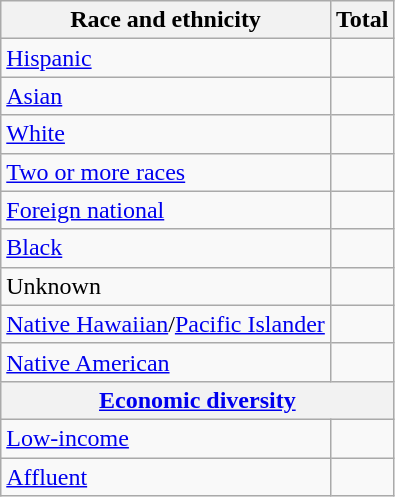<table class="wikitable floatright sortable collapsible"; text-align:right; font-size:80%;">
<tr>
<th>Race and ethnicity</th>
<th colspan="2" data-sort-type=number>Total</th>
</tr>
<tr>
<td><a href='#'>Hispanic</a></td>
<td align=right></td>
</tr>
<tr>
<td><a href='#'>Asian</a></td>
<td align=right></td>
</tr>
<tr>
<td><a href='#'>White</a></td>
<td align=right></td>
</tr>
<tr>
<td><a href='#'>Two or more races</a></td>
<td align=right></td>
</tr>
<tr>
<td><a href='#'>Foreign national</a></td>
<td align=right></td>
</tr>
<tr>
<td><a href='#'>Black</a></td>
<td align=right></td>
</tr>
<tr>
<td>Unknown</td>
<td align=right></td>
</tr>
<tr>
<td><a href='#'>Native Hawaiian</a>/<a href='#'>Pacific Islander</a></td>
<td align=right></td>
</tr>
<tr>
<td><a href='#'>Native American</a></td>
<td align=right></td>
</tr>
<tr>
<th colspan="4" data-sort-type=number><a href='#'>Economic diversity</a></th>
</tr>
<tr>
<td><a href='#'>Low-income</a></td>
<td align=right></td>
</tr>
<tr>
<td><a href='#'>Affluent</a></td>
<td align=right></td>
</tr>
</table>
